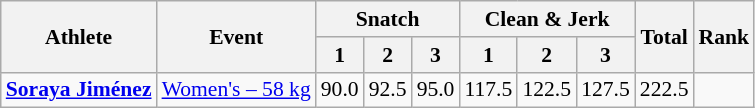<table class=wikitable style=font-size:90%;text-align:center>
<tr>
<th rowspan="2">Athlete</th>
<th rowspan="2">Event</th>
<th colspan="3">Snatch</th>
<th colspan="3">Clean & Jerk</th>
<th rowspan="2">Total</th>
<th rowspan="2">Rank</th>
</tr>
<tr>
<th>1</th>
<th>2</th>
<th>3</th>
<th>1</th>
<th>2</th>
<th>3</th>
</tr>
<tr>
<td align=left><strong><a href='#'>Soraya Jiménez</a> </strong></td>
<td align=left><a href='#'>Women's – 58 kg</a></td>
<td>90.0</td>
<td>92.5</td>
<td>95.0</td>
<td>117.5</td>
<td>122.5</td>
<td>127.5</td>
<td>222.5</td>
<td></td>
</tr>
</table>
